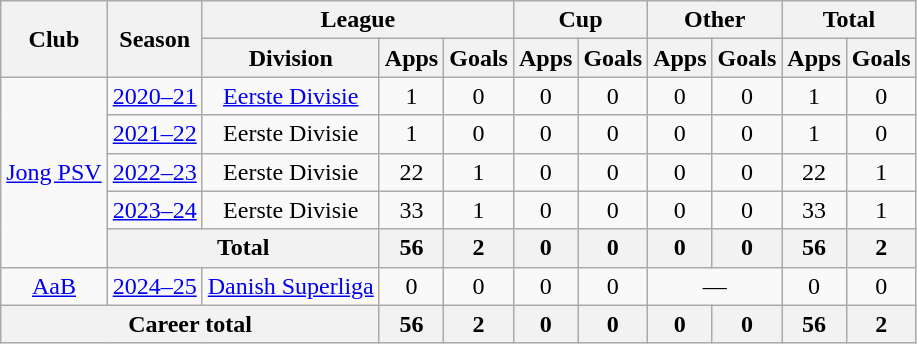<table class="wikitable" style="text-align:center">
<tr>
<th rowspan="2">Club</th>
<th rowspan="2">Season</th>
<th colspan="3">League</th>
<th colspan="2">Cup</th>
<th colspan="2">Other</th>
<th colspan="2">Total</th>
</tr>
<tr>
<th>Division</th>
<th>Apps</th>
<th>Goals</th>
<th>Apps</th>
<th>Goals</th>
<th>Apps</th>
<th>Goals</th>
<th>Apps</th>
<th>Goals</th>
</tr>
<tr>
<td rowspan="5"><a href='#'>Jong PSV</a></td>
<td><a href='#'>2020–21</a></td>
<td><a href='#'>Eerste Divisie</a></td>
<td>1</td>
<td>0</td>
<td>0</td>
<td>0</td>
<td>0</td>
<td>0</td>
<td>1</td>
<td>0</td>
</tr>
<tr>
<td><a href='#'>2021–22</a></td>
<td>Eerste Divisie</td>
<td>1</td>
<td>0</td>
<td>0</td>
<td>0</td>
<td>0</td>
<td>0</td>
<td>1</td>
<td>0</td>
</tr>
<tr>
<td><a href='#'>2022–23</a></td>
<td>Eerste Divisie</td>
<td>22</td>
<td>1</td>
<td>0</td>
<td>0</td>
<td>0</td>
<td>0</td>
<td>22</td>
<td>1</td>
</tr>
<tr>
<td><a href='#'>2023–24</a></td>
<td>Eerste Divisie</td>
<td>33</td>
<td>1</td>
<td>0</td>
<td>0</td>
<td>0</td>
<td>0</td>
<td>33</td>
<td>1</td>
</tr>
<tr>
<th colspan="2">Total</th>
<th>56</th>
<th>2</th>
<th>0</th>
<th>0</th>
<th>0</th>
<th>0</th>
<th>56</th>
<th>2</th>
</tr>
<tr>
<td><a href='#'>AaB</a></td>
<td><a href='#'>2024–25</a></td>
<td><a href='#'>Danish Superliga</a></td>
<td>0</td>
<td>0</td>
<td>0</td>
<td>0</td>
<td colspan="2">—</td>
<td>0</td>
<td>0</td>
</tr>
<tr>
<th colspan="3">Career total</th>
<th>56</th>
<th>2</th>
<th>0</th>
<th>0</th>
<th>0</th>
<th>0</th>
<th>56</th>
<th>2</th>
</tr>
</table>
